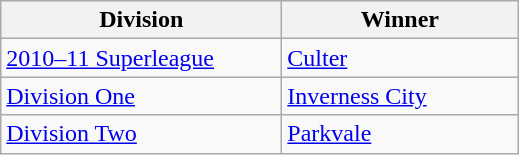<table class="wikitable">
<tr>
<th width=180>Division</th>
<th width=150>Winner</th>
</tr>
<tr>
<td><a href='#'>2010–11 Superleague</a></td>
<td><a href='#'>Culter</a></td>
</tr>
<tr>
<td><a href='#'>Division One</a></td>
<td><a href='#'>Inverness City</a></td>
</tr>
<tr>
<td><a href='#'>Division Two</a></td>
<td><a href='#'>Parkvale</a></td>
</tr>
</table>
